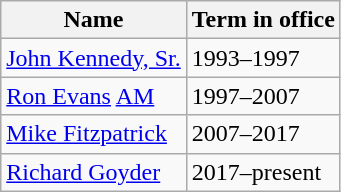<table class="wikitable">
<tr>
<th>Name</th>
<th>Term in office</th>
</tr>
<tr>
<td><a href='#'>John Kennedy, Sr.</a></td>
<td>1993–1997</td>
</tr>
<tr>
<td><a href='#'>Ron Evans</a> <a href='#'>AM</a></td>
<td>1997–2007</td>
</tr>
<tr>
<td><a href='#'>Mike Fitzpatrick</a></td>
<td>2007–2017</td>
</tr>
<tr>
<td><a href='#'>Richard Goyder</a></td>
<td>2017–present</td>
</tr>
</table>
